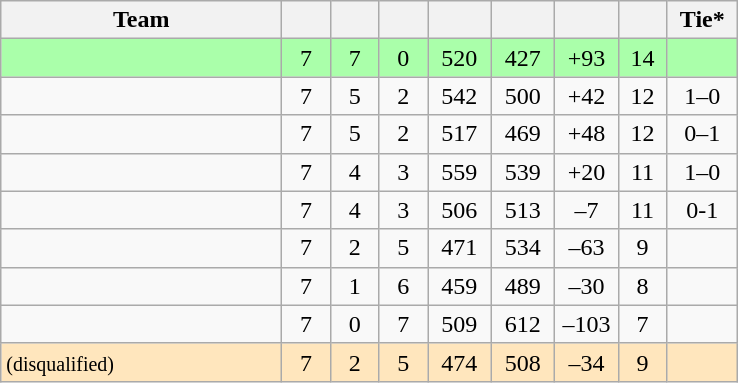<table class="wikitable" style="text-align:center;">
<tr>
<th width=180>Team</th>
<th width=25></th>
<th width=25></th>
<th width=25></th>
<th width=35></th>
<th width=35></th>
<th width=35></th>
<th width=25></th>
<th width=40>Tie*</th>
</tr>
<tr style="background:#afa;">
<td align="left"></td>
<td>7</td>
<td>7</td>
<td>0</td>
<td>520</td>
<td>427</td>
<td>+93</td>
<td>14</td>
<td></td>
</tr>
<tr>
<td align="left"></td>
<td>7</td>
<td>5</td>
<td>2</td>
<td>542</td>
<td>500</td>
<td>+42</td>
<td>12</td>
<td>1–0</td>
</tr>
<tr>
<td align="left"></td>
<td>7</td>
<td>5</td>
<td>2</td>
<td>517</td>
<td>469</td>
<td>+48</td>
<td>12</td>
<td>0–1</td>
</tr>
<tr>
<td align="left"></td>
<td>7</td>
<td>4</td>
<td>3</td>
<td>559</td>
<td>539</td>
<td>+20</td>
<td>11</td>
<td>1–0</td>
</tr>
<tr>
<td align="left"></td>
<td>7</td>
<td>4</td>
<td>3</td>
<td>506</td>
<td>513</td>
<td>–7</td>
<td>11</td>
<td>0-1</td>
</tr>
<tr>
<td align="left"></td>
<td>7</td>
<td>2</td>
<td>5</td>
<td>471</td>
<td>534</td>
<td>–63</td>
<td>9</td>
<td></td>
</tr>
<tr>
<td align="left"></td>
<td>7</td>
<td>1</td>
<td>6</td>
<td>459</td>
<td>489</td>
<td>–30</td>
<td>8</td>
<td></td>
</tr>
<tr>
<td align="left"></td>
<td>7</td>
<td>0</td>
<td>7</td>
<td>509</td>
<td>612</td>
<td>–103</td>
<td>7</td>
<td></td>
</tr>
<tr style="background:#ffe6bd;">
<td align="left"> <small>(disqualified)</small></td>
<td>7</td>
<td>2</td>
<td>5</td>
<td>474</td>
<td>508</td>
<td>–34</td>
<td>9</td>
<td></td>
</tr>
</table>
